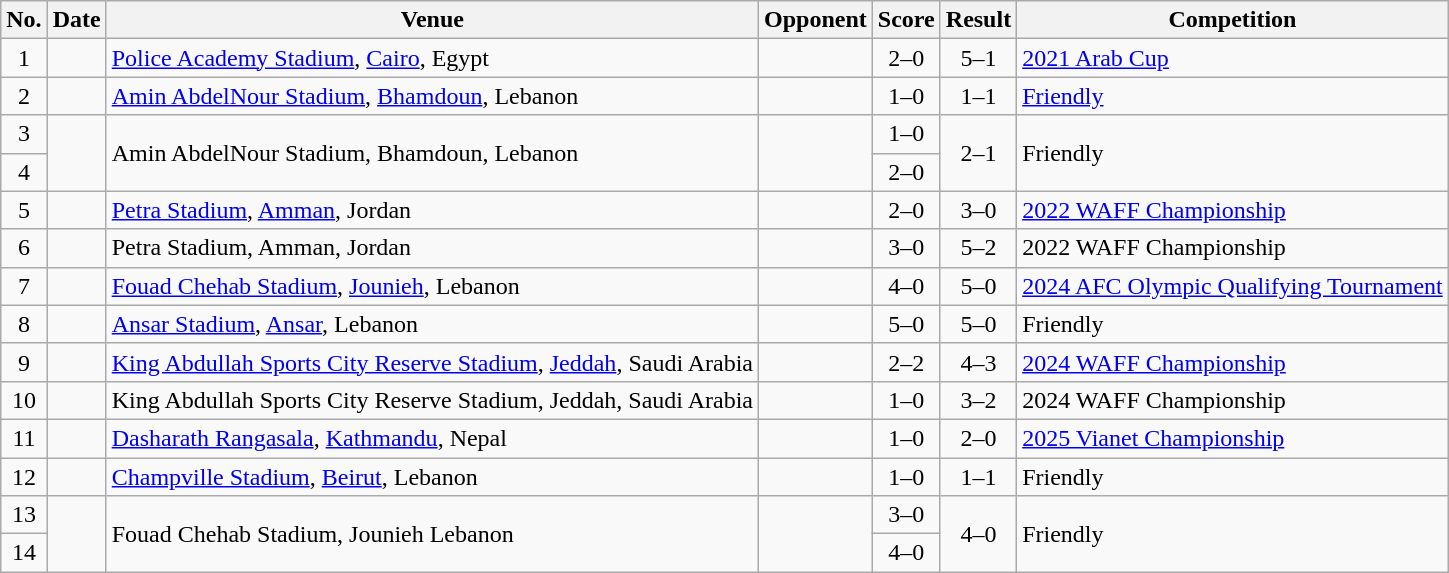<table class="wikitable sortable">
<tr>
<th scope="col">No.</th>
<th scope="col">Date</th>
<th scope="col">Venue</th>
<th scope="col">Opponent</th>
<th scope="col">Score</th>
<th scope="col">Result</th>
<th scope="col">Competition</th>
</tr>
<tr>
<td align="center">1</td>
<td></td>
<td><a href='#'>Police Academy Stadium</a>, <a href='#'>Cairo</a>, Egypt</td>
<td></td>
<td align="center">2–0</td>
<td align="center">5–1</td>
<td><a href='#'>2021 Arab Cup</a></td>
</tr>
<tr>
<td align="center">2</td>
<td></td>
<td><a href='#'>Amin AbdelNour Stadium</a>, <a href='#'>Bhamdoun</a>, Lebanon</td>
<td></td>
<td align="center">1–0</td>
<td align="center">1–1</td>
<td><a href='#'>Friendly</a></td>
</tr>
<tr>
<td align="center">3</td>
<td rowspan="2"></td>
<td rowspan="2">Amin AbdelNour Stadium, Bhamdoun, Lebanon</td>
<td rowspan="2"></td>
<td align="center">1–0</td>
<td rowspan="2" style="text-align:center">2–1</td>
<td rowspan="2">Friendly</td>
</tr>
<tr>
<td align="center">4</td>
<td align="center">2–0</td>
</tr>
<tr>
<td align="center">5</td>
<td></td>
<td><a href='#'>Petra Stadium</a>, <a href='#'>Amman</a>, Jordan</td>
<td></td>
<td align="center">2–0</td>
<td align="center">3–0</td>
<td><a href='#'>2022 WAFF Championship</a></td>
</tr>
<tr>
<td align="center">6</td>
<td></td>
<td>Petra Stadium, Amman, Jordan</td>
<td></td>
<td align="center">3–0</td>
<td align="center">5–2</td>
<td>2022 WAFF Championship</td>
</tr>
<tr>
<td align="center">7</td>
<td></td>
<td><a href='#'>Fouad Chehab Stadium</a>, <a href='#'>Jounieh</a>, Lebanon</td>
<td></td>
<td align="center">4–0</td>
<td align="center">5–0</td>
<td><a href='#'>2024 AFC Olympic Qualifying Tournament</a></td>
</tr>
<tr>
<td align="center">8</td>
<td></td>
<td><a href='#'>Ansar Stadium</a>, <a href='#'>Ansar</a>, Lebanon</td>
<td></td>
<td align="center">5–0</td>
<td align="center">5–0</td>
<td>Friendly</td>
</tr>
<tr>
<td align="center">9</td>
<td></td>
<td><a href='#'>King Abdullah Sports City Reserve Stadium</a>, <a href='#'>Jeddah</a>, Saudi Arabia</td>
<td></td>
<td align="center">2–2</td>
<td align="center">4–3</td>
<td><a href='#'>2024 WAFF Championship</a></td>
</tr>
<tr>
<td align="center">10</td>
<td></td>
<td>King Abdullah Sports City Reserve Stadium, Jeddah, Saudi Arabia</td>
<td></td>
<td align="center">1–0</td>
<td align="center">3–2</td>
<td>2024 WAFF Championship</td>
</tr>
<tr>
<td align="center">11</td>
<td></td>
<td><a href='#'>Dasharath Rangasala</a>, <a href='#'>Kathmandu</a>, Nepal</td>
<td></td>
<td align="center">1–0</td>
<td align="center">2–0</td>
<td><a href='#'>2025 Vianet Championship</a></td>
</tr>
<tr>
<td align="center">12</td>
<td></td>
<td><a href='#'>Champville Stadium</a>, <a href='#'>Beirut</a>, Lebanon</td>
<td></td>
<td align="center">1–0</td>
<td align="center">1–1</td>
<td>Friendly</td>
</tr>
<tr>
<td align="center">13</td>
<td rowspan="2"></td>
<td rowspan="2">Fouad Chehab Stadium, Jounieh Lebanon</td>
<td rowspan="2"></td>
<td align="center">3–0</td>
<td rowspan="2" style="text-align:center">4–0</td>
<td rowspan="2">Friendly</td>
</tr>
<tr>
<td align="center">14</td>
<td align="center">4–0</td>
</tr>
</table>
